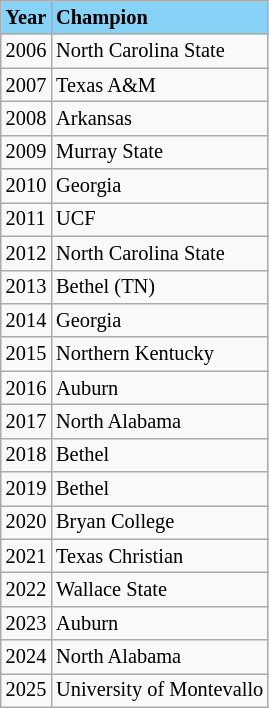<table class="wikitable" style="font-size:85%;">
<tr ! style="background-color: #87D3F8;">
<td><strong>Year</strong></td>
<td><strong>Champion</strong></td>
</tr>
<tr --->
<td>2006</td>
<td>North Carolina State</td>
</tr>
<tr --->
<td>2007</td>
<td>Texas A&M</td>
</tr>
<tr --->
<td>2008</td>
<td>Arkansas</td>
</tr>
<tr --->
<td>2009</td>
<td>Murray State</td>
</tr>
<tr --->
<td>2010</td>
<td>Georgia</td>
</tr>
<tr --->
<td>2011</td>
<td>UCF</td>
</tr>
<tr --->
<td>2012</td>
<td>North Carolina State</td>
</tr>
<tr --->
<td>2013</td>
<td>Bethel (TN)</td>
</tr>
<tr --->
<td>2014</td>
<td>Georgia</td>
</tr>
<tr -->
<td>2015</td>
<td>Northern Kentucky</td>
</tr>
<tr -->
<td>2016</td>
<td>Auburn</td>
</tr>
<tr -->
<td>2017</td>
<td>North Alabama</td>
</tr>
<tr --->
<td>2018</td>
<td>Bethel</td>
</tr>
<tr --->
<td>2019</td>
<td>Bethel</td>
</tr>
<tr --->
<td>2020</td>
<td>Bryan College</td>
</tr>
<tr --->
<td>2021</td>
<td>Texas Christian</td>
</tr>
<tr --->
<td>2022</td>
<td>Wallace State</td>
</tr>
<tr --->
<td>2023</td>
<td>Auburn</td>
</tr>
<tr --->
<td>2024</td>
<td>North Alabama</td>
</tr>
<tr --->
<td>2025</td>
<td>University of Montevallo</td>
</tr>
</table>
